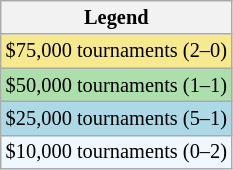<table class="wikitable" style="font-size:85%">
<tr>
<th>Legend</th>
</tr>
<tr style="background:#f7e98e;">
<td>$75,000 tournaments (2–0)</td>
</tr>
<tr style="background:#addfad;">
<td>$50,000 tournaments (1–1)</td>
</tr>
<tr style="background:lightblue;">
<td>$25,000 tournaments (5–1)</td>
</tr>
<tr style="background:#f0f8ff;">
<td>$10,000 tournaments (0–2)</td>
</tr>
</table>
